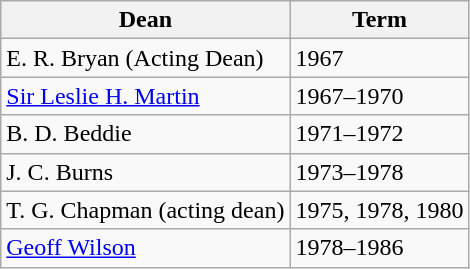<table class="wikitable">
<tr>
<th>Dean</th>
<th>Term</th>
</tr>
<tr>
<td>E. R. Bryan (Acting Dean)</td>
<td>1967</td>
</tr>
<tr>
<td><a href='#'>Sir Leslie H. Martin</a></td>
<td>1967–1970</td>
</tr>
<tr>
<td>B. D. Beddie</td>
<td>1971–1972</td>
</tr>
<tr>
<td>J. C. Burns</td>
<td>1973–1978</td>
</tr>
<tr>
<td>T. G. Chapman (acting dean)</td>
<td>1975, 1978, 1980</td>
</tr>
<tr>
<td><a href='#'>Geoff Wilson</a></td>
<td>1978–1986</td>
</tr>
</table>
